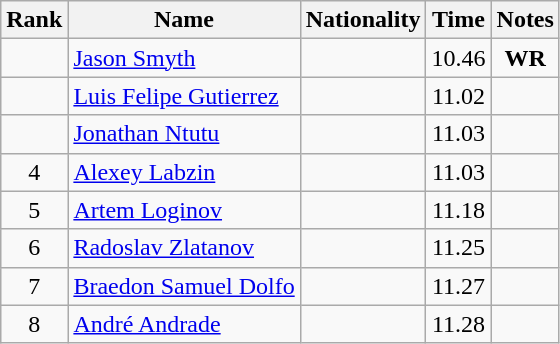<table class="wikitable sortable" style="text-align:center">
<tr>
<th>Rank</th>
<th>Name</th>
<th>Nationality</th>
<th>Time</th>
<th>Notes</th>
</tr>
<tr>
<td></td>
<td align=left><a href='#'>Jason Smyth</a></td>
<td align=left></td>
<td>10.46</td>
<td><strong>WR</strong></td>
</tr>
<tr>
<td></td>
<td align=left><a href='#'>Luis Felipe Gutierrez</a></td>
<td align=left></td>
<td>11.02</td>
<td></td>
</tr>
<tr>
<td></td>
<td align=left><a href='#'>Jonathan Ntutu</a></td>
<td align=left></td>
<td>11.03</td>
<td></td>
</tr>
<tr>
<td>4</td>
<td align=left><a href='#'>Alexey Labzin</a></td>
<td align=left></td>
<td>11.03</td>
<td></td>
</tr>
<tr>
<td>5</td>
<td align=left><a href='#'>Artem Loginov</a></td>
<td align=left></td>
<td>11.18</td>
<td></td>
</tr>
<tr>
<td>6</td>
<td align=left><a href='#'>Radoslav Zlatanov</a></td>
<td align=left></td>
<td>11.25</td>
<td></td>
</tr>
<tr>
<td>7</td>
<td align=left><a href='#'>Braedon Samuel Dolfo</a></td>
<td align=left></td>
<td>11.27</td>
<td></td>
</tr>
<tr>
<td>8</td>
<td align=left><a href='#'>André Andrade</a></td>
<td align=left></td>
<td>11.28</td>
<td></td>
</tr>
</table>
